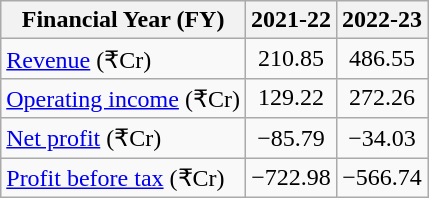<table class="wikitable" style="text-align:center;">
<tr>
<th>Financial Year (FY)</th>
<th>2021-22</th>
<th>2022-23</th>
</tr>
<tr>
<td style="text-align:left;"><a href='#'>Revenue</a> (₹Cr)</td>
<td>210.85</td>
<td>486.55</td>
</tr>
<tr>
<td style="text-align:left;"><a href='#'>Operating income</a> (₹Cr)</td>
<td>129.22</td>
<td>272.26</td>
</tr>
<tr>
<td style="text-align:left;"><a href='#'>Net profit</a> (₹Cr)</td>
<td><span>−85.79</span></td>
<td><span>−34.03</span></td>
</tr>
<tr>
<td style="text-align:left;"><a href='#'>Profit before tax</a> (₹Cr)</td>
<td><span>−722.98</span></td>
<td><span>−566.74</span></td>
</tr>
</table>
